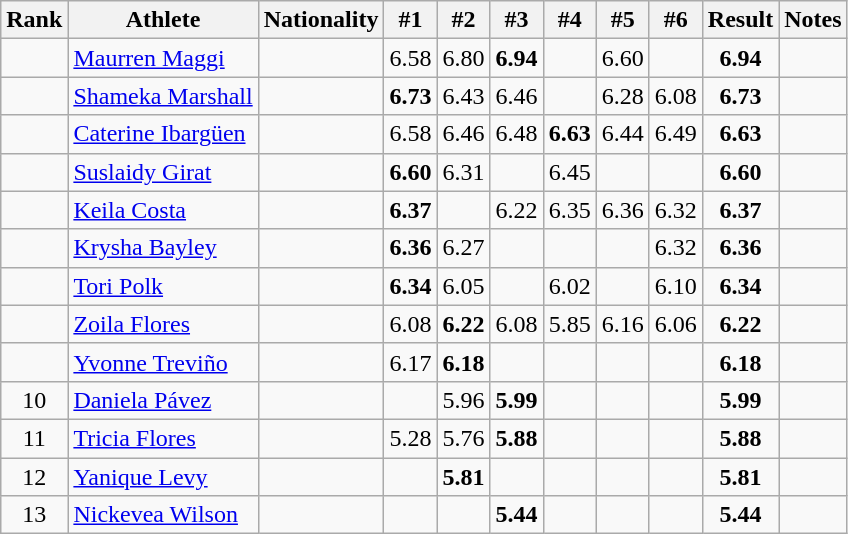<table class="wikitable sortable" style="text-align:center">
<tr>
<th>Rank</th>
<th>Athlete</th>
<th>Nationality</th>
<th>#1</th>
<th>#2</th>
<th>#3</th>
<th>#4</th>
<th>#5</th>
<th>#6</th>
<th>Result</th>
<th>Notes</th>
</tr>
<tr>
<td></td>
<td align=left><a href='#'>Maurren Maggi</a></td>
<td align=left></td>
<td>6.58</td>
<td>6.80</td>
<td><strong>6.94</strong></td>
<td></td>
<td>6.60</td>
<td></td>
<td><strong>6.94</strong></td>
<td><strong></strong></td>
</tr>
<tr>
<td></td>
<td align=left><a href='#'>Shameka Marshall</a></td>
<td align=left></td>
<td><strong>6.73</strong></td>
<td>6.43</td>
<td>6.46</td>
<td></td>
<td>6.28</td>
<td>6.08</td>
<td><strong>6.73</strong></td>
<td></td>
</tr>
<tr>
<td></td>
<td align=left><a href='#'>Caterine Ibargüen</a></td>
<td align=left></td>
<td>6.58</td>
<td>6.46</td>
<td>6.48</td>
<td><strong>6.63</strong></td>
<td>6.44</td>
<td>6.49</td>
<td><strong>6.63</strong></td>
<td><strong></strong></td>
</tr>
<tr>
<td></td>
<td align=left><a href='#'>Suslaidy Girat</a></td>
<td align=left></td>
<td><strong>6.60</strong></td>
<td>6.31</td>
<td></td>
<td>6.45</td>
<td></td>
<td></td>
<td><strong>6.60</strong></td>
<td></td>
</tr>
<tr>
<td></td>
<td align=left><a href='#'>Keila Costa</a></td>
<td align=left></td>
<td><strong>6.37</strong></td>
<td></td>
<td>6.22</td>
<td>6.35</td>
<td>6.36</td>
<td>6.32</td>
<td><strong>6.37</strong></td>
<td></td>
</tr>
<tr>
<td></td>
<td align=left><a href='#'>Krysha Bayley</a></td>
<td align=left></td>
<td><strong>6.36</strong></td>
<td>6.27</td>
<td></td>
<td></td>
<td></td>
<td>6.32</td>
<td><strong>6.36</strong></td>
<td></td>
</tr>
<tr>
<td></td>
<td align=left><a href='#'>Tori Polk</a></td>
<td align=left></td>
<td><strong>6.34</strong></td>
<td>6.05</td>
<td></td>
<td>6.02</td>
<td></td>
<td>6.10</td>
<td><strong>6.34</strong></td>
<td></td>
</tr>
<tr>
<td></td>
<td align=left><a href='#'>Zoila Flores</a></td>
<td align=left></td>
<td>6.08</td>
<td><strong>6.22</strong></td>
<td>6.08</td>
<td>5.85</td>
<td>6.16</td>
<td>6.06</td>
<td><strong>6.22</strong></td>
<td></td>
</tr>
<tr>
<td></td>
<td align=left><a href='#'>Yvonne Treviño</a></td>
<td align=left></td>
<td>6.17</td>
<td><strong>6.18</strong></td>
<td></td>
<td></td>
<td></td>
<td></td>
<td><strong>6.18</strong></td>
<td></td>
</tr>
<tr>
<td>10</td>
<td align=left><a href='#'>Daniela Pávez</a></td>
<td align=left></td>
<td></td>
<td>5.96</td>
<td><strong>5.99</strong></td>
<td></td>
<td></td>
<td></td>
<td><strong>5.99</strong></td>
<td></td>
</tr>
<tr>
<td>11</td>
<td align=left><a href='#'>Tricia Flores</a></td>
<td align=left></td>
<td>5.28</td>
<td>5.76</td>
<td><strong>5.88</strong></td>
<td></td>
<td></td>
<td></td>
<td><strong>5.88</strong></td>
<td><strong></strong></td>
</tr>
<tr>
<td>12</td>
<td align=left><a href='#'>Yanique Levy</a></td>
<td align=left></td>
<td></td>
<td><strong>5.81</strong></td>
<td></td>
<td></td>
<td></td>
<td></td>
<td><strong>5.81</strong></td>
<td></td>
</tr>
<tr>
<td>13</td>
<td align=left><a href='#'>Nickevea Wilson</a></td>
<td align=left></td>
<td></td>
<td></td>
<td><strong>5.44</strong></td>
<td></td>
<td></td>
<td></td>
<td><strong>5.44</strong></td>
<td></td>
</tr>
</table>
